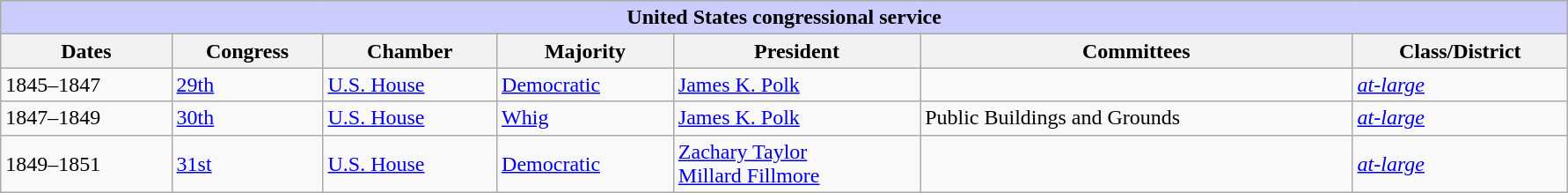<table class=wikitable style="width: 94%" style="text-align: center;" align="center">
<tr bgcolor=#cccccc>
<th colspan=7 style="background: #ccccff;">United States congressional service</th>
</tr>
<tr>
<th><strong>Dates</strong></th>
<th><strong>Congress</strong></th>
<th><strong>Chamber</strong></th>
<th><strong>Majority</strong></th>
<th><strong>President</strong></th>
<th><strong>Committees</strong></th>
<th><strong>Class/District</strong></th>
</tr>
<tr>
<td>1845–1847</td>
<td><a href='#'>29th</a></td>
<td><a href='#'>U.S. House</a></td>
<td><a href='#'>Democratic</a></td>
<td><a href='#'>James K. Polk</a></td>
<td></td>
<td><a href='#'><em>at-large</em></a></td>
</tr>
<tr>
<td>1847–1849</td>
<td><a href='#'>30th</a></td>
<td><a href='#'>U.S. House</a></td>
<td><a href='#'>Whig</a></td>
<td><a href='#'>James K. Polk</a></td>
<td>Public Buildings and Grounds</td>
<td><a href='#'><em>at-large</em></a></td>
</tr>
<tr>
<td>1849–1851</td>
<td><a href='#'>31st</a></td>
<td><a href='#'>U.S. House</a></td>
<td><a href='#'>Democratic</a></td>
<td><a href='#'>Zachary Taylor</a><br><a href='#'>Millard Fillmore</a></td>
<td></td>
<td><a href='#'><em>at-large</em></a></td>
</tr>
</table>
